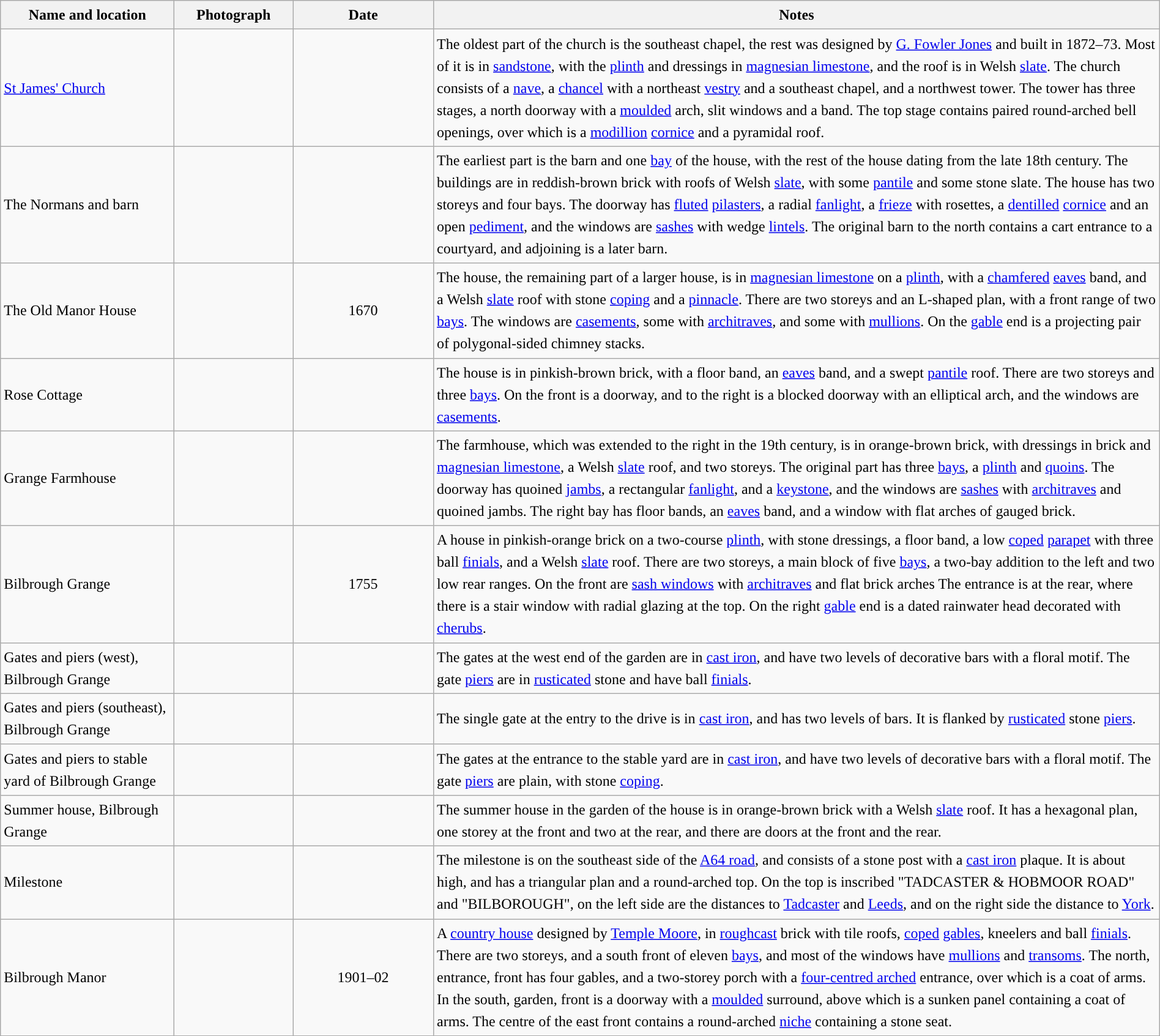<table class="wikitable sortable plainrowheaders" style="width:100%;border:0px;text-align:left;line-height:150%;">
<tr>
<th scope="col"  style="width:150px">Name and location</th>
<th scope="col"  style="width:100px" class="unsortable">Photograph</th>
<th scope="col"  style="width:120px">Date</th>
<th scope="col"  style="width:650px" class="unsortable">Notes</th>
</tr>
<tr>
<td><a href='#'>St James' Church</a><br><small></small></td>
<td></td>
<td align="center"></td>
<td>The oldest part of the church is the southeast chapel, the rest was designed by <a href='#'>G. Fowler Jones</a> and built in 1872–73.  Most of it is in <a href='#'>sandstone</a>, with the <a href='#'>plinth</a> and dressings in <a href='#'>magnesian limestone</a>, and the roof is in Welsh <a href='#'>slate</a>.  The church consists of a <a href='#'>nave</a>, a <a href='#'>chancel</a> with a northeast <a href='#'>vestry</a> and a southeast chapel, and a northwest tower.  The tower has three stages, a north doorway with a <a href='#'>moulded</a> arch, slit windows and a band.  The top stage contains paired round-arched bell openings, over which is a <a href='#'>modillion</a> <a href='#'>cornice</a> and a pyramidal roof.</td>
</tr>
<tr>
<td>The Normans and barn<br><small></small></td>
<td></td>
<td align="center"></td>
<td>The earliest part is the barn and one <a href='#'>bay</a> of the house, with the rest of the house dating from the late 18th century.  The buildings are in reddish-brown brick with roofs of Welsh <a href='#'>slate</a>, with some <a href='#'>pantile</a> and some stone slate.  The house has two storeys and four bays.  The doorway has <a href='#'>fluted</a> <a href='#'>pilasters</a>, a radial <a href='#'>fanlight</a>, a <a href='#'>frieze</a> with rosettes, a <a href='#'>dentilled</a> <a href='#'>cornice</a> and an open <a href='#'>pediment</a>, and the windows are <a href='#'>sashes</a> with wedge <a href='#'>lintels</a>.  The original barn to the north contains a cart entrance to a courtyard, and adjoining is a later barn.</td>
</tr>
<tr>
<td>The Old Manor House<br><small></small></td>
<td></td>
<td align="center">1670</td>
<td>The house, the remaining part of a larger house, is in <a href='#'>magnesian limestone</a> on a <a href='#'>plinth</a>, with a <a href='#'>chamfered</a> <a href='#'>eaves</a> band, and a Welsh <a href='#'>slate</a> roof with stone <a href='#'>coping</a> and a <a href='#'>pinnacle</a>.  There are two storeys and an L-shaped plan, with a front range of two <a href='#'>bays</a>.  The windows are <a href='#'>casements</a>, some with <a href='#'>architraves</a>, and some with <a href='#'>mullions</a>.  On the <a href='#'>gable</a> end is a projecting pair of polygonal-sided chimney stacks.</td>
</tr>
<tr>
<td>Rose Cottage<br><small></small></td>
<td></td>
<td align="center"></td>
<td>The house is in pinkish-brown brick, with a floor band, an <a href='#'>eaves</a> band, and a swept <a href='#'>pantile</a> roof.  There are two storeys and three <a href='#'>bays</a>.  On the front is a doorway, and to the right is a blocked doorway with an elliptical arch, and the windows are <a href='#'>casements</a>.</td>
</tr>
<tr>
<td>Grange Farmhouse<br><small></small></td>
<td></td>
<td align="center"></td>
<td>The farmhouse, which was extended to the right in the 19th century, is in orange-brown brick, with dressings in brick and <a href='#'>magnesian limestone</a>, a Welsh <a href='#'>slate</a> roof, and two storeys.  The original part has three <a href='#'>bays</a>, a <a href='#'>plinth</a> and <a href='#'>quoins</a>.  The doorway has quoined <a href='#'>jambs</a>, a rectangular <a href='#'>fanlight</a>, and a <a href='#'>keystone</a>, and the windows are <a href='#'>sashes</a> with <a href='#'>architraves</a> and quoined jambs.  The right bay has floor bands, an <a href='#'>eaves</a> band, and a window with flat arches of gauged brick.</td>
</tr>
<tr>
<td>Bilbrough Grange<br><small></small></td>
<td></td>
<td align="center">1755</td>
<td>A house in pinkish-orange brick on a two-course <a href='#'>plinth</a>, with stone dressings, a floor band, a low <a href='#'>coped</a> <a href='#'>parapet</a> with three ball <a href='#'>finials</a>, and a Welsh <a href='#'>slate</a> roof.  There are two storeys, a main block of five <a href='#'>bays</a>, a two-bay addition to the left and two low rear ranges.  On the front are <a href='#'>sash windows</a> with <a href='#'>architraves</a> and flat brick arches  The entrance is at the rear, where there is a stair window with radial glazing at the top.  On the right <a href='#'>gable</a> end is a dated rainwater head decorated with <a href='#'>cherubs</a>.</td>
</tr>
<tr>
<td>Gates and piers (west),<br>Bilbrough Grange<br><small></small></td>
<td></td>
<td align="center"></td>
<td>The gates at the west end of the garden are in <a href='#'>cast iron</a>, and have two levels of decorative bars with a floral motif.  The gate <a href='#'>piers</a> are in <a href='#'>rusticated</a> stone and have ball <a href='#'>finials</a>.</td>
</tr>
<tr>
<td>Gates and piers (southeast),<br>Bilbrough Grange<br><small></small></td>
<td></td>
<td align="center"></td>
<td>The single gate at the entry to the drive is in <a href='#'>cast iron</a>, and has two levels of bars.  It is flanked by <a href='#'>rusticated</a> stone <a href='#'>piers</a>.</td>
</tr>
<tr>
<td>Gates and piers to stable yard of Bilbrough Grange<br><small></small></td>
<td></td>
<td align="center"></td>
<td>The gates at the entrance to the stable yard are in <a href='#'>cast iron</a>, and have two levels of decorative bars with a floral motif.  The gate <a href='#'>piers</a> are plain, with stone <a href='#'>coping</a>.</td>
</tr>
<tr>
<td>Summer house, Bilbrough Grange<br><small></small></td>
<td></td>
<td align="center"></td>
<td>The summer house in the garden of the house is in orange-brown brick with a Welsh <a href='#'>slate</a> roof.  It has a hexagonal plan, one storey at the front and two at the rear, and there are doors at the front and the rear.</td>
</tr>
<tr>
<td>Milestone<br><small></small></td>
<td></td>
<td align="center"></td>
<td>The milestone is on the southeast side of the <a href='#'>A64 road</a>, and consists of a stone post with a <a href='#'>cast iron</a> plaque.  It is about  high, and has a triangular plan and a round-arched top.  On the top is inscribed "TADCASTER & HOBMOOR ROAD" and "BILBOROUGH", on the left side are the distances to <a href='#'>Tadcaster</a> and <a href='#'>Leeds</a>, and on the right side the distance to <a href='#'>York</a>.</td>
</tr>
<tr>
<td>Bilbrough Manor<br><small></small></td>
<td></td>
<td align="center">1901–02</td>
<td>A <a href='#'>country house</a> designed by <a href='#'>Temple Moore</a>, in <a href='#'>roughcast</a> brick with tile roofs, <a href='#'>coped</a> <a href='#'>gables</a>, kneelers and ball <a href='#'>finials</a>.  There are two storeys, and a south front of eleven <a href='#'>bays</a>, and most of the windows have <a href='#'>mullions</a> and <a href='#'>transoms</a>.  The north, entrance, front has four gables, and a two-storey porch with a <a href='#'>four-centred arched</a> entrance, over which is a coat of arms.  In the south, garden, front is a doorway with a <a href='#'>moulded</a> surround, above which is a sunken panel containing a coat of arms.  The centre of the east front contains a round-arched <a href='#'>niche</a> containing a stone seat.</td>
</tr>
<tr>
</tr>
</table>
